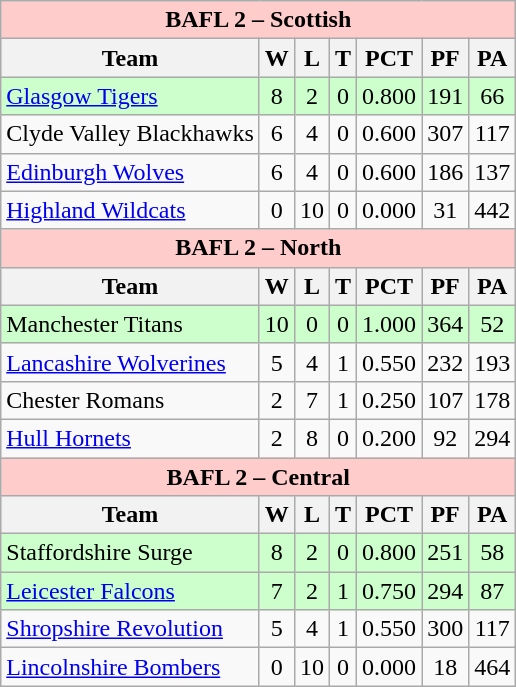<table class="wikitable">
<tr bgcolor="#FFCCCC">
<td colspan="8" align="center"><strong>BAFL 2 – Scottish</strong></td>
</tr>
<tr bgcolor="#efefef">
<th>Team</th>
<th>W</th>
<th>L</th>
<th>T</th>
<th>PCT</th>
<th>PF</th>
<th>PA</th>
</tr>
<tr align="center" bgcolor="#ccffcc">
<td align="left"><a href='#'>Glasgow Tigers</a></td>
<td>8</td>
<td>2</td>
<td>0</td>
<td>0.800</td>
<td>191</td>
<td>66</td>
</tr>
<tr align="center">
<td align="left">Clyde Valley Blackhawks</td>
<td>6</td>
<td>4</td>
<td>0</td>
<td>0.600</td>
<td>307</td>
<td>117</td>
</tr>
<tr align="center">
<td align="left"><a href='#'>Edinburgh Wolves</a></td>
<td>6</td>
<td>4</td>
<td>0</td>
<td>0.600</td>
<td>186</td>
<td>137</td>
</tr>
<tr align="center">
<td align="left"><a href='#'>Highland Wildcats</a></td>
<td>0</td>
<td>10</td>
<td>0</td>
<td>0.000</td>
<td>31</td>
<td>442</td>
</tr>
<tr bgcolor="#FFCCCC">
<td colspan="8" align="center"><strong>BAFL 2 – North</strong></td>
</tr>
<tr bgcolor="#efefef">
<th>Team</th>
<th>W</th>
<th>L</th>
<th>T</th>
<th>PCT</th>
<th>PF</th>
<th>PA</th>
</tr>
<tr align="center" bgcolor="#ccffcc">
<td align="left">Manchester Titans</td>
<td>10</td>
<td>0</td>
<td>0</td>
<td>1.000</td>
<td>364</td>
<td>52</td>
</tr>
<tr align="center">
<td align="left"><a href='#'>Lancashire Wolverines</a></td>
<td>5</td>
<td>4</td>
<td>1</td>
<td>0.550</td>
<td>232</td>
<td>193</td>
</tr>
<tr align="center">
<td align="left">Chester Romans</td>
<td>2</td>
<td>7</td>
<td>1</td>
<td>0.250</td>
<td>107</td>
<td>178</td>
</tr>
<tr align="center">
<td align="left"><a href='#'>Hull Hornets</a></td>
<td>2</td>
<td>8</td>
<td>0</td>
<td>0.200</td>
<td>92</td>
<td>294</td>
</tr>
<tr bgcolor="#FFCCCC">
<td colspan="8" align="center"><strong>BAFL 2 – Central</strong></td>
</tr>
<tr bgcolor="#efefef">
<th>Team</th>
<th>W</th>
<th>L</th>
<th>T</th>
<th>PCT</th>
<th>PF</th>
<th>PA</th>
</tr>
<tr align="center" bgcolor="#ccffcc">
<td align="left">Staffordshire Surge</td>
<td>8</td>
<td>2</td>
<td>0</td>
<td>0.800</td>
<td>251</td>
<td>58</td>
</tr>
<tr align="center" bgcolor="#ccffcc">
<td align="left"><a href='#'>Leicester Falcons</a></td>
<td>7</td>
<td>2</td>
<td>1</td>
<td>0.750</td>
<td>294</td>
<td>87</td>
</tr>
<tr align="center">
<td align="left"><a href='#'>Shropshire Revolution</a></td>
<td>5</td>
<td>4</td>
<td>1</td>
<td>0.550</td>
<td>300</td>
<td>117</td>
</tr>
<tr align="center">
<td align="left"><a href='#'>Lincolnshire Bombers</a></td>
<td>0</td>
<td>10</td>
<td>0</td>
<td>0.000</td>
<td>18</td>
<td>464</td>
</tr>
</table>
